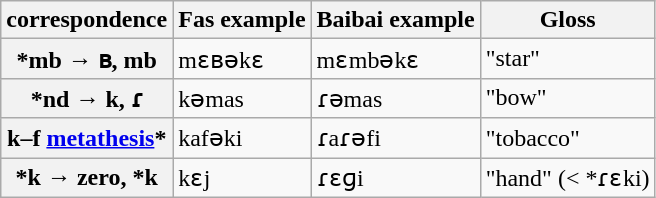<table class="wikitable">
<tr>
<th>correspondence</th>
<th>Fas example</th>
<th>Baibai example</th>
<th>Gloss</th>
</tr>
<tr>
<th>*mb → ʙ, mb</th>
<td>mɛʙəkɛ</td>
<td>mɛmbəkɛ</td>
<td>"star"</td>
</tr>
<tr>
<th>*nd → k, ɾ</th>
<td>kəmas</td>
<td>ɾəmas</td>
<td>"bow"</td>
</tr>
<tr>
<th>k–f <a href='#'>metathesis</a>*</th>
<td>kafəki</td>
<td>ɾaɾəfi</td>
<td>"tobacco"</td>
</tr>
<tr>
<th>*k → zero, *k</th>
<td>kɛj</td>
<td>ɾɛɡi</td>
<td>"hand" (< *ɾɛki)</td>
</tr>
</table>
